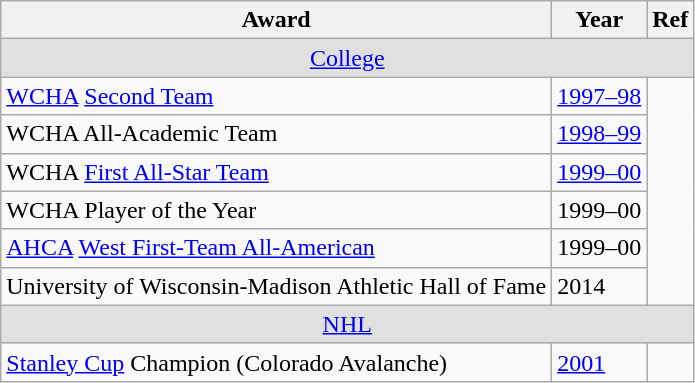<table class="wikitable">
<tr>
<th>Award</th>
<th>Year</th>
<th>Ref</th>
</tr>
<tr ALIGN="center" bgcolor="#e0e0e0">
<td colspan="3"><a href='#'>College</a></td>
</tr>
<tr>
<td><a href='#'>WCHA</a> <a href='#'>Second Team</a></td>
<td><a href='#'>1997–98</a></td>
</tr>
<tr>
<td>WCHA All-Academic Team</td>
<td><a href='#'>1998–99</a></td>
</tr>
<tr>
<td>WCHA <a href='#'>First All-Star Team</a></td>
<td><a href='#'>1999–00</a></td>
</tr>
<tr>
<td>WCHA Player of the Year</td>
<td>1999–00</td>
</tr>
<tr>
<td><a href='#'>AHCA</a> <a href='#'>West First-Team All-American</a></td>
<td>1999–00</td>
</tr>
<tr>
<td>University of Wisconsin-Madison Athletic Hall of Fame</td>
<td>2014</td>
</tr>
<tr ALIGN="center" bgcolor="#e0e0e0">
<td colspan="3"><a href='#'>NHL</a></td>
</tr>
<tr>
<td><a href='#'>Stanley Cup</a> Champion (Colorado Avalanche)</td>
<td><a href='#'>2001</a></td>
<td></td>
</tr>
</table>
